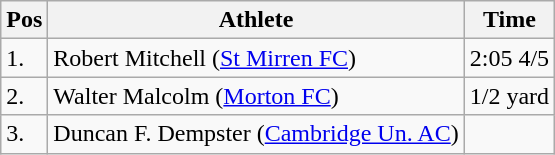<table class="wikitable">
<tr>
<th>Pos</th>
<th>Athlete</th>
<th>Time</th>
</tr>
<tr>
<td>1.</td>
<td>Robert Mitchell (<a href='#'>St Mirren FC</a>)</td>
<td>2:05 4/5</td>
</tr>
<tr>
<td>2.</td>
<td>Walter Malcolm (<a href='#'>Morton FC</a>)</td>
<td>1/2 yard</td>
</tr>
<tr>
<td>3.</td>
<td>Duncan F. Dempster (<a href='#'>Cambridge Un. AC</a>)</td>
<td></td>
</tr>
</table>
